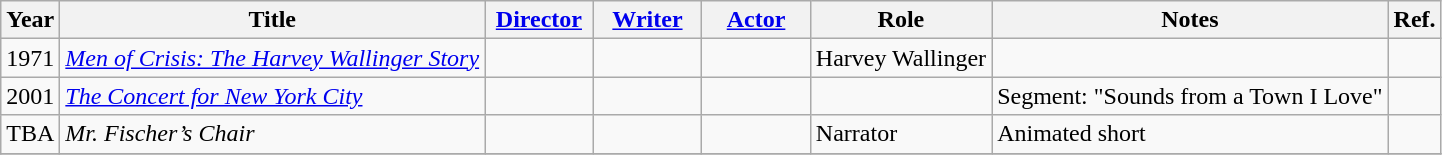<table class="wikitable sortable">
<tr>
<th>Year</th>
<th>Title</th>
<th width=65><a href='#'>Director</a></th>
<th width=65><a href='#'>Writer</a></th>
<th width=65><a href='#'>Actor</a></th>
<th>Role</th>
<th>Notes</th>
<th class=unsortable>Ref.</th>
</tr>
<tr>
<td>1971</td>
<td><em><a href='#'>Men of Crisis: The Harvey Wallinger Story</a></em></td>
<td></td>
<td></td>
<td></td>
<td>Harvey Wallinger</td>
<td></td>
<td></td>
</tr>
<tr>
<td>2001</td>
<td><em><a href='#'>The Concert for New York City</a></em></td>
<td></td>
<td></td>
<td></td>
<td></td>
<td>Segment: "Sounds from a Town I Love"</td>
<td></td>
</tr>
<tr>
<td>TBA</td>
<td><em>Mr. Fischer’s Chair</em></td>
<td></td>
<td></td>
<td></td>
<td>Narrator</td>
<td>Animated short</td>
<td></td>
</tr>
<tr>
</tr>
</table>
